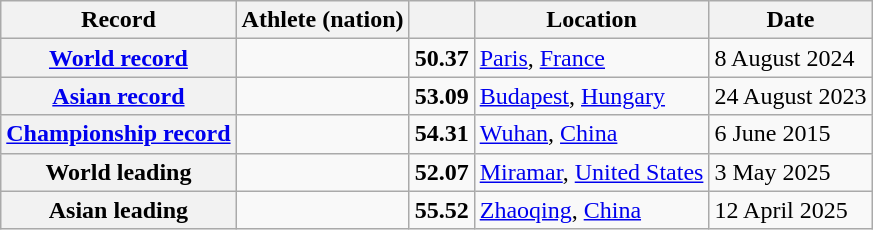<table class="wikitable">
<tr>
<th scope="col">Record</th>
<th scope="col">Athlete (nation)</th>
<th scope="col"></th>
<th scope="col">Location</th>
<th scope="col">Date</th>
</tr>
<tr>
<th scope="row"><a href='#'>World record</a></th>
<td></td>
<td align="center"><strong>50.37</strong></td>
<td><a href='#'>Paris</a>, <a href='#'>France</a></td>
<td>8 August 2024</td>
</tr>
<tr>
<th scope="row"><a href='#'>Asian record</a></th>
<td></td>
<td align="center"><strong>53.09</strong></td>
<td><a href='#'>Budapest</a>, <a href='#'>Hungary</a></td>
<td>24 August 2023</td>
</tr>
<tr>
<th><a href='#'>Championship record</a></th>
<td></td>
<td align="center"><strong>54.31</strong></td>
<td><a href='#'>Wuhan</a>, <a href='#'>China</a></td>
<td>6 June 2015</td>
</tr>
<tr>
<th scope="row">World leading</th>
<td></td>
<td align="center"><strong>52.07</strong></td>
<td><a href='#'>Miramar</a>, <a href='#'>United States</a></td>
<td>3 May 2025</td>
</tr>
<tr>
<th scope="row">Asian leading</th>
<td></td>
<td align="center"><strong>55.52</strong></td>
<td><a href='#'>Zhaoqing</a>, <a href='#'>China</a></td>
<td>12 April 2025</td>
</tr>
</table>
